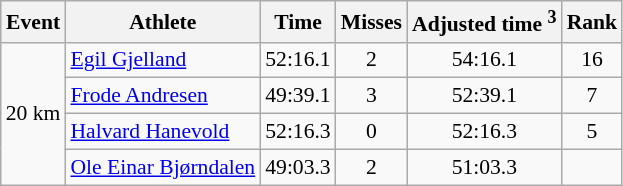<table class="wikitable" style="font-size:90%">
<tr>
<th>Event</th>
<th>Athlete</th>
<th>Time</th>
<th>Misses</th>
<th>Adjusted time <sup>3</sup></th>
<th>Rank</th>
</tr>
<tr>
<td rowspan="4">20 km</td>
<td><a href='#'>Egil Gjelland</a></td>
<td align="center">52:16.1</td>
<td align="center">2</td>
<td align="center">54:16.1</td>
<td align="center">16</td>
</tr>
<tr>
<td><a href='#'>Frode Andresen</a></td>
<td align="center">49:39.1</td>
<td align="center">3</td>
<td align="center">52:39.1</td>
<td align="center">7</td>
</tr>
<tr>
<td><a href='#'>Halvard Hanevold</a></td>
<td align="center">52:16.3</td>
<td align="center">0</td>
<td align="center">52:16.3</td>
<td align="center">5</td>
</tr>
<tr>
<td><a href='#'>Ole Einar Bjørndalen</a></td>
<td align="center">49:03.3</td>
<td align="center">2</td>
<td align="center">51:03.3</td>
<td align="center"></td>
</tr>
</table>
